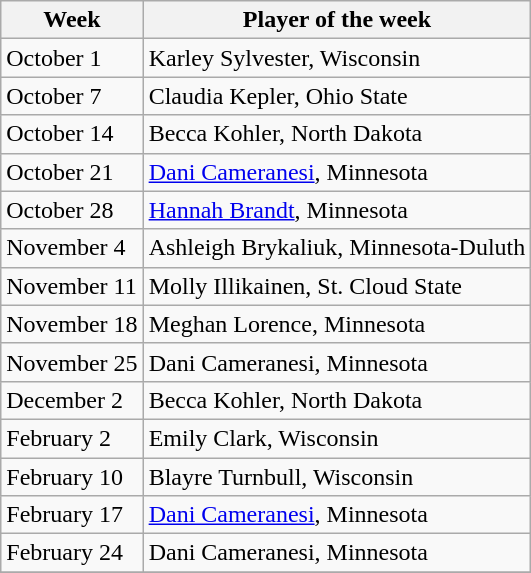<table class="wikitable">
<tr>
<th>Week</th>
<th>Player of the week</th>
</tr>
<tr>
<td>October 1</td>
<td>Karley Sylvester, Wisconsin</td>
</tr>
<tr>
<td>October 7</td>
<td>Claudia Kepler, Ohio State</td>
</tr>
<tr>
<td>October 14</td>
<td>Becca Kohler, North Dakota</td>
</tr>
<tr>
<td>October 21</td>
<td><a href='#'>Dani Cameranesi</a>, Minnesota</td>
</tr>
<tr>
<td>October 28</td>
<td><a href='#'>Hannah Brandt</a>, Minnesota</td>
</tr>
<tr>
<td>November 4</td>
<td>Ashleigh Brykaliuk, Minnesota-Duluth</td>
</tr>
<tr>
<td>November 11</td>
<td>Molly Illikainen, St. Cloud State</td>
</tr>
<tr>
<td>November 18</td>
<td>Meghan Lorence, Minnesota</td>
</tr>
<tr>
<td>November 25</td>
<td>Dani Cameranesi, Minnesota</td>
</tr>
<tr>
<td>December 2</td>
<td>Becca Kohler, North Dakota</td>
</tr>
<tr>
<td>February 2</td>
<td>Emily Clark, Wisconsin</td>
</tr>
<tr>
<td>February 10</td>
<td>Blayre Turnbull, Wisconsin </td>
</tr>
<tr>
<td>February 17</td>
<td><a href='#'>Dani Cameranesi</a>, Minnesota</td>
</tr>
<tr>
<td>February 24</td>
<td>Dani Cameranesi, Minnesota </td>
</tr>
<tr>
</tr>
</table>
